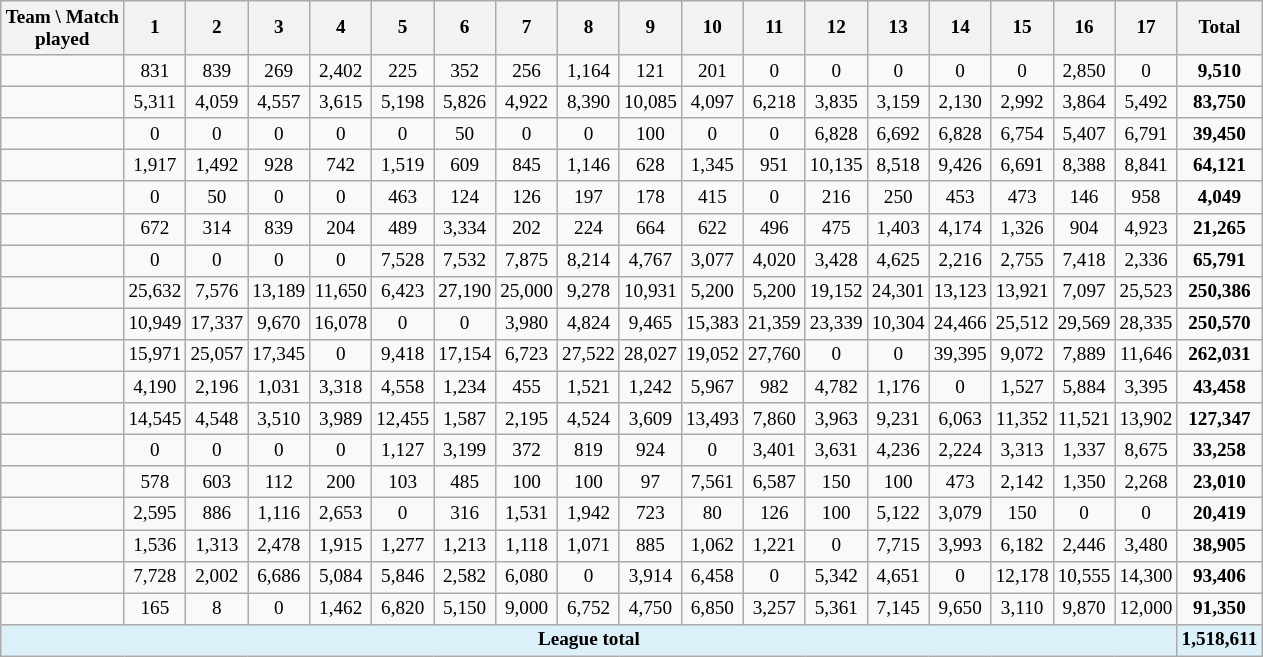<table class="wikitable sortable" style="font-size: 80%; text-align:center;">
<tr>
<th style="width:76px;">Team \ Match played</th>
<th align=center>1</th>
<th align=center>2</th>
<th align=center>3</th>
<th align=center>4</th>
<th align=center>5</th>
<th align=center>6</th>
<th align=center>7</th>
<th align=center>8</th>
<th align=center>9</th>
<th align=center>10</th>
<th align=center>11</th>
<th align=center>12</th>
<th align=center>13</th>
<th align=center>14</th>
<th align=center>15</th>
<th align=center>16</th>
<th align=center>17</th>
<th align=center>Total</th>
</tr>
<tr align=center>
<td align=left></td>
<td>831</td>
<td>839</td>
<td>269</td>
<td>2,402</td>
<td>225</td>
<td>352</td>
<td>256</td>
<td>1,164</td>
<td>121</td>
<td>201</td>
<td>0</td>
<td>0</td>
<td>0</td>
<td>0</td>
<td>0</td>
<td>2,850</td>
<td>0</td>
<td><strong>9,510</strong></td>
</tr>
<tr align=center>
<td align=left></td>
<td>5,311</td>
<td>4,059</td>
<td>4,557</td>
<td>3,615</td>
<td>5,198</td>
<td>5,826</td>
<td>4,922</td>
<td>8,390</td>
<td>10,085</td>
<td>4,097</td>
<td>6,218</td>
<td>3,835</td>
<td>3,159</td>
<td>2,130</td>
<td>2,992</td>
<td>3,864</td>
<td>5,492</td>
<td><strong>83,750</strong></td>
</tr>
<tr align=center>
<td align=left></td>
<td>0</td>
<td>0</td>
<td>0</td>
<td>0</td>
<td>0</td>
<td>50</td>
<td>0</td>
<td>0</td>
<td>100</td>
<td>0</td>
<td>0</td>
<td>6,828</td>
<td>6,692</td>
<td>6,828</td>
<td>6,754</td>
<td>5,407</td>
<td>6,791</td>
<td><strong>39,450</strong></td>
</tr>
<tr align=center>
<td align=left></td>
<td>1,917</td>
<td>1,492</td>
<td>928</td>
<td>742</td>
<td>1,519</td>
<td>609</td>
<td>845</td>
<td>1,146</td>
<td>628</td>
<td>1,345</td>
<td>951</td>
<td>10,135</td>
<td>8,518</td>
<td>9,426</td>
<td>6,691</td>
<td>8,388</td>
<td>8,841</td>
<td><strong>64,121</strong></td>
</tr>
<tr align=center>
<td align=left></td>
<td>0</td>
<td>50</td>
<td>0</td>
<td>0</td>
<td>463</td>
<td>124</td>
<td>126</td>
<td>197</td>
<td>178</td>
<td>415</td>
<td>0</td>
<td>216</td>
<td>250</td>
<td>453</td>
<td>473</td>
<td>146</td>
<td>958</td>
<td><strong>4,049</strong></td>
</tr>
<tr align=center>
<td align=left></td>
<td>672</td>
<td>314</td>
<td>839</td>
<td>204</td>
<td>489</td>
<td>3,334</td>
<td>202</td>
<td>224</td>
<td>664</td>
<td>622</td>
<td>496</td>
<td>475</td>
<td>1,403</td>
<td>4,174</td>
<td>1,326</td>
<td>904</td>
<td>4,923</td>
<td><strong>21,265</strong></td>
</tr>
<tr align=center>
<td align=left></td>
<td>0</td>
<td>0</td>
<td>0</td>
<td>0</td>
<td>7,528</td>
<td>7,532</td>
<td>7,875</td>
<td>8,214</td>
<td>4,767</td>
<td>3,077</td>
<td>4,020</td>
<td>3,428</td>
<td>4,625</td>
<td>2,216</td>
<td>2,755</td>
<td>7,418</td>
<td>2,336</td>
<td><strong>65,791</strong></td>
</tr>
<tr align=center>
<td align=left></td>
<td>25,632</td>
<td>7,576</td>
<td>13,189</td>
<td>11,650</td>
<td>6,423</td>
<td>27,190</td>
<td>25,000</td>
<td>9,278</td>
<td>10,931</td>
<td>5,200</td>
<td>5,200</td>
<td>19,152</td>
<td>24,301</td>
<td>13,123</td>
<td>13,921</td>
<td>7,097</td>
<td>25,523</td>
<td><strong>250,386</strong></td>
</tr>
<tr align=center>
<td align=left></td>
<td>10,949</td>
<td>17,337</td>
<td>9,670</td>
<td>16,078</td>
<td>0</td>
<td>0</td>
<td>3,980</td>
<td>4,824</td>
<td>9,465</td>
<td>15,383</td>
<td>21,359</td>
<td>23,339</td>
<td>10,304</td>
<td>24,466</td>
<td>25,512</td>
<td>29,569</td>
<td>28,335</td>
<td><strong>250,570</strong></td>
</tr>
<tr align=center>
<td align=left></td>
<td>15,971</td>
<td>25,057</td>
<td>17,345</td>
<td>0</td>
<td>9,418</td>
<td>17,154</td>
<td>6,723</td>
<td>27,522</td>
<td>28,027</td>
<td>19,052</td>
<td>27,760</td>
<td>0</td>
<td>0</td>
<td>39,395</td>
<td>9,072</td>
<td>7,889</td>
<td>11,646</td>
<td><strong>262,031</strong></td>
</tr>
<tr align=center>
<td align=left></td>
<td>4,190</td>
<td>2,196</td>
<td>1,031</td>
<td>3,318</td>
<td>4,558</td>
<td>1,234</td>
<td>455</td>
<td>1,521</td>
<td>1,242</td>
<td>5,967</td>
<td>982</td>
<td>4,782</td>
<td>1,176</td>
<td>0</td>
<td>1,527</td>
<td>5,884</td>
<td>3,395</td>
<td><strong>43,458</strong></td>
</tr>
<tr align=center>
<td align=left></td>
<td>14,545</td>
<td>4,548</td>
<td>3,510</td>
<td>3,989</td>
<td>12,455</td>
<td>1,587</td>
<td>2,195</td>
<td>4,524</td>
<td>3,609</td>
<td>13,493</td>
<td>7,860</td>
<td>3,963</td>
<td>9,231</td>
<td>6,063</td>
<td>11,352</td>
<td>11,521</td>
<td>13,902</td>
<td><strong>127,347</strong></td>
</tr>
<tr align=center>
<td align=left></td>
<td>0</td>
<td>0</td>
<td>0</td>
<td>0</td>
<td>1,127</td>
<td>3,199</td>
<td>372</td>
<td>819</td>
<td>924</td>
<td>0</td>
<td>3,401</td>
<td>3,631</td>
<td>4,236</td>
<td>2,224</td>
<td>3,313</td>
<td>1,337</td>
<td>8,675</td>
<td><strong>33,258</strong></td>
</tr>
<tr align=center>
<td align=left></td>
<td>578</td>
<td>603</td>
<td>112</td>
<td>200</td>
<td>103</td>
<td>485</td>
<td>100</td>
<td>100</td>
<td>97</td>
<td>7,561</td>
<td>6,587</td>
<td>150</td>
<td>100</td>
<td>473</td>
<td>2,142</td>
<td>1,350</td>
<td>2,268</td>
<td><strong>23,010</strong></td>
</tr>
<tr align=center>
<td align=left></td>
<td>2,595</td>
<td>886</td>
<td>1,116</td>
<td>2,653</td>
<td>0</td>
<td>316</td>
<td>1,531</td>
<td>1,942</td>
<td>723</td>
<td>80</td>
<td>126</td>
<td>100</td>
<td>5,122</td>
<td>3,079</td>
<td>150</td>
<td>0</td>
<td>0</td>
<td><strong>20,419</strong></td>
</tr>
<tr align=center>
<td align=left></td>
<td>1,536</td>
<td>1,313</td>
<td>2,478</td>
<td>1,915</td>
<td>1,277</td>
<td>1,213</td>
<td>1,118</td>
<td>1,071</td>
<td>885</td>
<td>1,062</td>
<td>1,221</td>
<td>0</td>
<td>7,715</td>
<td>3,993</td>
<td>6,182</td>
<td>2,446</td>
<td>3,480</td>
<td><strong>38,905</strong></td>
</tr>
<tr align=center>
<td align=left></td>
<td>7,728</td>
<td>2,002</td>
<td>6,686</td>
<td>5,084</td>
<td>5,846</td>
<td>2,582</td>
<td>6,080</td>
<td>0</td>
<td>3,914</td>
<td>6,458</td>
<td>0</td>
<td>5,342</td>
<td>4,651</td>
<td>0</td>
<td>12,178</td>
<td>10,555</td>
<td>14,300</td>
<td><strong>93,406</strong></td>
</tr>
<tr align=center>
<td align=left></td>
<td>165</td>
<td>8</td>
<td>0</td>
<td>1,462</td>
<td>6,820</td>
<td>5,150</td>
<td>9,000</td>
<td>6,752</td>
<td>4,750</td>
<td>6,850</td>
<td>3,257</td>
<td>5,361</td>
<td>7,145</td>
<td>9,650</td>
<td>3,110</td>
<td>9,870</td>
<td>12,000</td>
<td><strong>91,350</strong></td>
</tr>
<tr>
<th !  style="color:black; background:#dcf0fa;" colspan=18>League total</th>
<th style="color:black; background:#dcf0fa;">1,518,611</th>
</tr>
</table>
